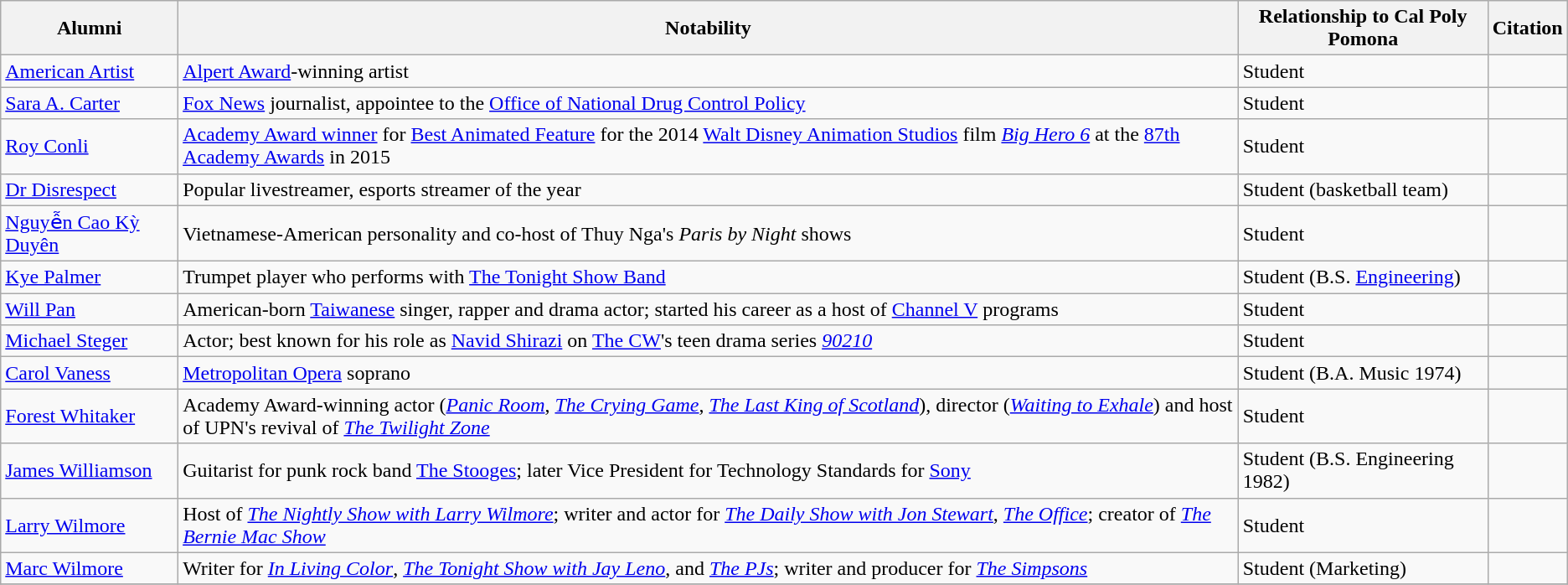<table class="wikitable">
<tr>
<th>Alumni</th>
<th>Notability</th>
<th>Relationship to Cal Poly Pomona</th>
<th>Citation</th>
</tr>
<tr>
<td><a href='#'>American Artist</a></td>
<td><a href='#'>Alpert Award</a>-winning artist</td>
<td>Student</td>
<td></td>
</tr>
<tr>
<td><a href='#'>Sara A. Carter</a></td>
<td><a href='#'>Fox News</a> journalist, appointee to the <a href='#'>Office of National Drug Control Policy</a></td>
<td>Student</td>
<td></td>
</tr>
<tr>
<td><a href='#'>Roy Conli</a></td>
<td><a href='#'>Academy Award winner</a> for <a href='#'>Best Animated Feature</a> for the 2014 <a href='#'>Walt Disney Animation Studios</a> film <em><a href='#'>Big Hero 6</a></em> at the <a href='#'>87th Academy Awards</a> in 2015</td>
<td>Student</td>
<td></td>
</tr>
<tr>
<td><a href='#'>Dr Disrespect</a></td>
<td>Popular livestreamer, esports streamer of the year</td>
<td>Student (basketball team)</td>
<td></td>
</tr>
<tr>
<td><a href='#'>Nguyễn Cao Kỳ Duyên</a></td>
<td>Vietnamese-American personality and co-host of Thuy Nga's <em>Paris by Night</em> shows</td>
<td>Student</td>
<td></td>
</tr>
<tr>
<td><a href='#'>Kye Palmer</a></td>
<td>Trumpet player who performs with <a href='#'>The Tonight Show Band</a></td>
<td>Student (B.S. <a href='#'>Engineering</a>)</td>
<td></td>
</tr>
<tr>
<td><a href='#'>Will Pan</a></td>
<td>American-born <a href='#'>Taiwanese</a> singer, rapper and drama actor; started his career as a host of <a href='#'>Channel V</a> programs</td>
<td>Student</td>
<td></td>
</tr>
<tr>
<td><a href='#'>Michael Steger</a></td>
<td>Actor; best known for his role as <a href='#'>Navid Shirazi</a> on <a href='#'>The CW</a>'s teen drama series <em><a href='#'>90210</a></em></td>
<td>Student</td>
<td></td>
</tr>
<tr>
<td><a href='#'>Carol Vaness</a></td>
<td><a href='#'>Metropolitan Opera</a> soprano</td>
<td>Student (B.A. Music 1974)</td>
<td></td>
</tr>
<tr>
<td><a href='#'>Forest Whitaker</a></td>
<td>Academy Award-winning actor (<em><a href='#'>Panic Room</a></em>, <em><a href='#'>The Crying Game</a></em>, <em><a href='#'>The Last King of Scotland</a></em>), director (<em><a href='#'>Waiting to Exhale</a></em>) and host of UPN's revival of <em><a href='#'>The Twilight Zone</a></em></td>
<td>Student</td>
<td></td>
</tr>
<tr>
<td><a href='#'>James Williamson</a></td>
<td>Guitarist for punk rock band <a href='#'>The Stooges</a>; later Vice President for Technology Standards for <a href='#'>Sony</a></td>
<td>Student (B.S. Engineering 1982)</td>
<td></td>
</tr>
<tr>
<td><a href='#'>Larry Wilmore</a></td>
<td>Host of <em><a href='#'>The Nightly Show with Larry Wilmore</a></em>; writer and actor for <em><a href='#'>The Daily Show with Jon Stewart</a></em>, <em><a href='#'>The Office</a></em>; creator of <em><a href='#'>The Bernie Mac Show</a></em></td>
<td>Student</td>
<td></td>
</tr>
<tr>
<td><a href='#'>Marc Wilmore</a></td>
<td>Writer for <em><a href='#'>In Living Color</a></em>, <em><a href='#'>The Tonight Show with Jay Leno</a></em>, and <em><a href='#'>The PJs</a></em>; writer and producer for <em><a href='#'>The Simpsons</a></em></td>
<td>Student (Marketing)</td>
<td></td>
</tr>
<tr>
</tr>
</table>
